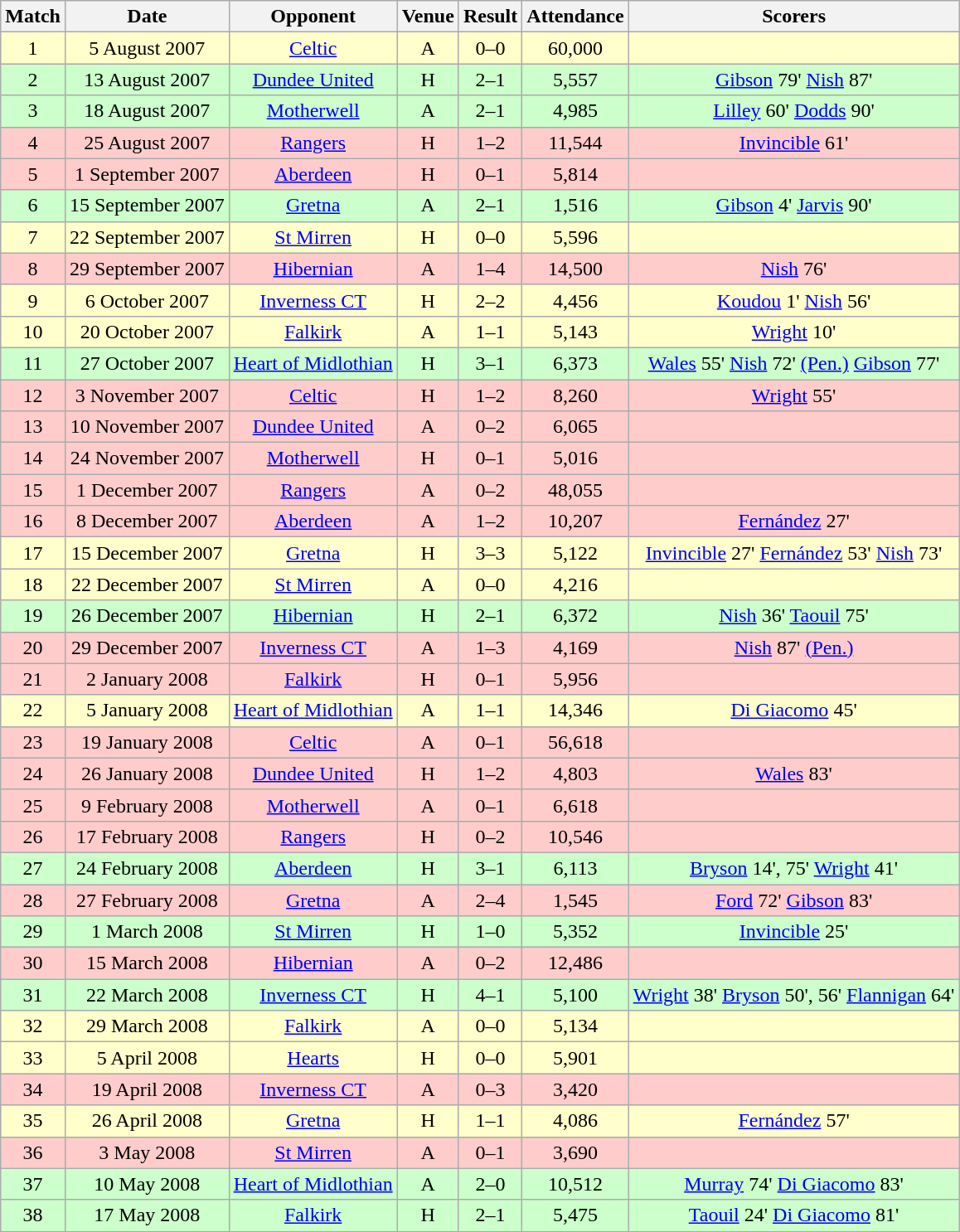<table class="wikitable" style="font-size:100%; text-align:center">
<tr>
<th>Match</th>
<th>Date</th>
<th>Opponent</th>
<th>Venue</th>
<th>Result</th>
<th>Attendance</th>
<th>Scorers</th>
</tr>
<tr style="background: #FFFFCC;">
<td>1</td>
<td>5 August 2007</td>
<td><a href='#'>Celtic</a></td>
<td>A</td>
<td>0–0</td>
<td>60,000</td>
<td></td>
</tr>
<tr style="background: #CCFFCC;">
<td>2</td>
<td>13 August 2007</td>
<td><a href='#'>Dundee United</a></td>
<td>H</td>
<td>2–1</td>
<td>5,557</td>
<td><a href='#'>Gibson</a> 79' <a href='#'>Nish</a> 87'</td>
</tr>
<tr style="background: #CCFFCC;">
<td>3</td>
<td>18 August 2007</td>
<td><a href='#'>Motherwell</a></td>
<td>A</td>
<td>2–1</td>
<td>4,985</td>
<td><a href='#'>Lilley</a> 60' <a href='#'>Dodds</a> 90'</td>
</tr>
<tr style="background: #FFCCCC;">
<td>4</td>
<td>25 August 2007</td>
<td><a href='#'>Rangers</a></td>
<td>H</td>
<td>1–2</td>
<td>11,544</td>
<td><a href='#'>Invincible</a> 61'</td>
</tr>
<tr style="background: #FFCCCC;">
<td>5</td>
<td>1 September 2007</td>
<td><a href='#'>Aberdeen</a></td>
<td>H</td>
<td>0–1</td>
<td>5,814</td>
<td></td>
</tr>
<tr style="background: #CCFFCC;">
<td>6</td>
<td>15 September 2007</td>
<td><a href='#'>Gretna</a></td>
<td>A</td>
<td>2–1</td>
<td>1,516</td>
<td><a href='#'>Gibson</a> 4' <a href='#'>Jarvis</a> 90'</td>
</tr>
<tr style="background: #FFFFCC;">
<td>7</td>
<td>22 September 2007</td>
<td><a href='#'>St Mirren</a></td>
<td>H</td>
<td>0–0</td>
<td>5,596</td>
<td></td>
</tr>
<tr style="background: #FFCCCC;">
<td>8</td>
<td>29 September 2007</td>
<td><a href='#'>Hibernian</a></td>
<td>A</td>
<td>1–4</td>
<td>14,500</td>
<td><a href='#'>Nish</a> 76'</td>
</tr>
<tr style="background: #FFFFCC;">
<td>9</td>
<td>6 October 2007</td>
<td><a href='#'>Inverness CT</a></td>
<td>H</td>
<td>2–2</td>
<td>4,456</td>
<td><a href='#'>Koudou</a> 1' <a href='#'>Nish</a> 56'</td>
</tr>
<tr style="background: #FFFFCC;">
<td>10</td>
<td>20 October 2007</td>
<td><a href='#'>Falkirk</a></td>
<td>A</td>
<td>1–1</td>
<td>5,143</td>
<td><a href='#'>Wright</a> 10'</td>
</tr>
<tr style="background: #CCFFCC;">
<td>11</td>
<td>27 October 2007</td>
<td><a href='#'>Heart of Midlothian</a></td>
<td>H</td>
<td>3–1</td>
<td>6,373</td>
<td><a href='#'>Wales</a> 55' <a href='#'>Nish</a> 72' <a href='#'>(Pen.)</a> <a href='#'>Gibson</a> 77'</td>
</tr>
<tr style="background: #FFCCCC;">
<td>12</td>
<td>3 November 2007</td>
<td><a href='#'>Celtic</a></td>
<td>H</td>
<td>1–2</td>
<td>8,260</td>
<td><a href='#'>Wright</a> 55'</td>
</tr>
<tr style="background: #FFCCCC;">
<td>13</td>
<td>10 November 2007</td>
<td><a href='#'>Dundee United</a></td>
<td>A</td>
<td>0–2</td>
<td>6,065</td>
<td></td>
</tr>
<tr style="background: #FFCCCC;">
<td>14</td>
<td>24 November 2007</td>
<td><a href='#'>Motherwell</a></td>
<td>H</td>
<td>0–1</td>
<td>5,016</td>
<td></td>
</tr>
<tr style="background: #FFCCCC;">
<td>15</td>
<td>1 December 2007</td>
<td><a href='#'>Rangers</a></td>
<td>A</td>
<td>0–2</td>
<td>48,055</td>
<td></td>
</tr>
<tr style="background: #FFCCCC;">
<td>16</td>
<td>8 December 2007</td>
<td><a href='#'>Aberdeen</a></td>
<td>A</td>
<td>1–2</td>
<td>10,207</td>
<td><a href='#'>Fernández</a> 27'</td>
</tr>
<tr style="background: #FFFFCC;">
<td>17</td>
<td>15 December 2007</td>
<td><a href='#'>Gretna</a></td>
<td>H</td>
<td>3–3</td>
<td>5,122</td>
<td><a href='#'>Invincible</a> 27' <a href='#'>Fernández</a> 53' <a href='#'>Nish</a> 73'</td>
</tr>
<tr style="background: #FFFFCC;">
<td>18</td>
<td>22 December 2007</td>
<td><a href='#'>St Mirren</a></td>
<td>A</td>
<td>0–0</td>
<td>4,216</td>
<td></td>
</tr>
<tr style="background: #CCFFCC;">
<td>19</td>
<td>26 December 2007</td>
<td><a href='#'>Hibernian</a></td>
<td>H</td>
<td>2–1</td>
<td>6,372</td>
<td><a href='#'>Nish</a> 36' <a href='#'>Taouil</a> 75'</td>
</tr>
<tr style="background: #FFCCCC;">
<td>20</td>
<td>29 December 2007</td>
<td><a href='#'>Inverness CT</a></td>
<td>A</td>
<td>1–3</td>
<td>4,169</td>
<td><a href='#'>Nish</a> 87' <a href='#'>(Pen.)</a></td>
</tr>
<tr style="background: #FFCCCC;">
<td>21</td>
<td>2 January 2008</td>
<td><a href='#'>Falkirk</a></td>
<td>H</td>
<td>0–1</td>
<td>5,956</td>
<td></td>
</tr>
<tr style="background: #FFFFCC;">
<td>22</td>
<td>5 January 2008</td>
<td><a href='#'>Heart of Midlothian</a></td>
<td>A</td>
<td>1–1</td>
<td>14,346</td>
<td><a href='#'>Di Giacomo</a> 45'</td>
</tr>
<tr style="background: #FFCCCC;">
<td>23</td>
<td>19 January 2008</td>
<td><a href='#'>Celtic</a></td>
<td>A</td>
<td>0–1</td>
<td>56,618</td>
<td></td>
</tr>
<tr style="background: #FFCCCC;">
<td>24</td>
<td>26 January 2008</td>
<td><a href='#'>Dundee United</a></td>
<td>H</td>
<td>1–2</td>
<td>4,803</td>
<td><a href='#'>Wales</a> 83'</td>
</tr>
<tr style="background: #FFCCCC;">
<td>25</td>
<td>9 February 2008</td>
<td><a href='#'>Motherwell</a></td>
<td>A</td>
<td>0–1</td>
<td>6,618</td>
<td></td>
</tr>
<tr style="background: #FFCCCC;">
<td>26</td>
<td>17 February 2008</td>
<td><a href='#'>Rangers</a></td>
<td>H</td>
<td>0–2</td>
<td>10,546</td>
<td></td>
</tr>
<tr style="background: #CCFFCC;">
<td>27</td>
<td>24 February 2008</td>
<td><a href='#'>Aberdeen</a></td>
<td>H</td>
<td>3–1</td>
<td>6,113</td>
<td><a href='#'>Bryson</a> 14', 75' <a href='#'>Wright</a> 41'</td>
</tr>
<tr style="background: #FFCCCC;">
<td>28</td>
<td>27 February 2008</td>
<td><a href='#'>Gretna</a></td>
<td>A</td>
<td>2–4</td>
<td>1,545</td>
<td><a href='#'>Ford</a> 72' <a href='#'>Gibson</a> 83'</td>
</tr>
<tr style="background: #CCFFCC;">
<td>29</td>
<td>1 March 2008</td>
<td><a href='#'>St Mirren</a></td>
<td>H</td>
<td>1–0</td>
<td>5,352</td>
<td><a href='#'>Invincible</a> 25'</td>
</tr>
<tr style="background: #FFCCCC;">
<td>30</td>
<td>15 March 2008</td>
<td><a href='#'>Hibernian</a></td>
<td>A</td>
<td>0–2</td>
<td>12,486</td>
<td></td>
</tr>
<tr style="background: #CCFFCC;">
<td>31</td>
<td>22 March 2008</td>
<td><a href='#'>Inverness CT</a></td>
<td>H</td>
<td>4–1</td>
<td>5,100</td>
<td><a href='#'>Wright</a> 38' <a href='#'>Bryson</a> 50', 56' <a href='#'>Flannigan</a> 64'</td>
</tr>
<tr style="background: #FFFFCC;">
<td>32</td>
<td>29 March 2008</td>
<td><a href='#'>Falkirk</a></td>
<td>A</td>
<td>0–0</td>
<td>5,134</td>
<td></td>
</tr>
<tr style="background: #FFFFCC;">
<td>33</td>
<td>5 April 2008</td>
<td><a href='#'>Hearts</a></td>
<td>H</td>
<td>0–0</td>
<td>5,901</td>
<td></td>
</tr>
<tr style="background: #FFCCCC;">
<td>34</td>
<td>19 April 2008</td>
<td><a href='#'>Inverness CT</a></td>
<td>A</td>
<td>0–3</td>
<td>3,420</td>
<td></td>
</tr>
<tr style="background: #FFFFCC;">
<td>35</td>
<td>26 April 2008</td>
<td><a href='#'>Gretna</a></td>
<td>H</td>
<td>1–1</td>
<td>4,086</td>
<td><a href='#'>Fernández</a> 57'</td>
</tr>
<tr style="background: #FFCCCC;">
<td>36</td>
<td>3 May 2008</td>
<td><a href='#'>St Mirren</a></td>
<td>A</td>
<td>0–1</td>
<td>3,690</td>
<td></td>
</tr>
<tr style="background: #CCFFCC;">
<td>37</td>
<td>10 May 2008</td>
<td><a href='#'>Heart of Midlothian</a></td>
<td>A</td>
<td>2–0</td>
<td>10,512</td>
<td><a href='#'>Murray</a> 74' <a href='#'>Di Giacomo</a> 83'</td>
</tr>
<tr style="background: #CCFFCC;">
<td>38</td>
<td>17 May 2008</td>
<td><a href='#'>Falkirk</a></td>
<td>H</td>
<td>2–1</td>
<td>5,475</td>
<td><a href='#'>Taouil</a> 24' <a href='#'>Di Giacomo</a> 81'</td>
</tr>
</table>
